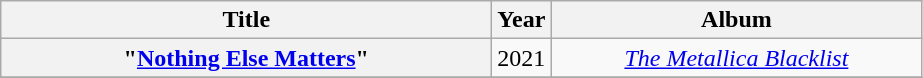<table class="wikitable plainrowheaders" style="text-align:center;">
<tr>
<th scope="col" rowspan="1" style="width:20em;">Title</th>
<th scope="col" rowspan="1" style="width:1em;">Year</th>
<th scope="col" rowspan="1" style="width:15em;">Album</th>
</tr>
<tr>
<th scope="row">"<a href='#'>Nothing Else Matters</a>"</th>
<td>2021</td>
<td><em><a href='#'>The Metallica Blacklist</a></em></td>
</tr>
<tr>
</tr>
</table>
